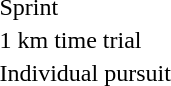<table>
<tr>
<td>Sprint</td>
<td></td>
<td></td>
<td></td>
</tr>
<tr>
<td>1 km time trial</td>
<td></td>
<td></td>
<td></td>
</tr>
<tr>
<td>Individual pursuit</td>
<td></td>
<td></td>
<td></td>
</tr>
</table>
